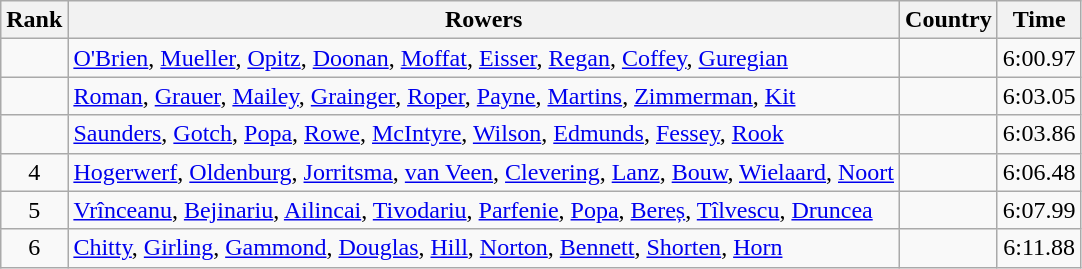<table class="wikitable" style="text-align:center">
<tr>
<th>Rank</th>
<th>Rowers</th>
<th>Country</th>
<th>Time</th>
</tr>
<tr>
<td></td>
<td align="left"><a href='#'>O'Brien</a>, <a href='#'>Mueller</a>, <a href='#'>Opitz</a>, <a href='#'>Doonan</a>, <a href='#'>Moffat</a>, <a href='#'>Eisser</a>, <a href='#'>Regan</a>, <a href='#'>Coffey</a>, <a href='#'>Guregian</a></td>
<td align="left"></td>
<td>6:00.97</td>
</tr>
<tr>
<td></td>
<td align="left"><a href='#'>Roman</a>, <a href='#'>Grauer</a>, <a href='#'>Mailey</a>, <a href='#'>Grainger</a>, <a href='#'>Roper</a>, <a href='#'>Payne</a>, <a href='#'>Martins</a>, <a href='#'>Zimmerman</a>, <a href='#'>Kit</a></td>
<td align="left"></td>
<td>6:03.05</td>
</tr>
<tr>
<td></td>
<td align="left"><a href='#'>Saunders</a>, <a href='#'>Gotch</a>, <a href='#'>Popa</a>, <a href='#'>Rowe</a>, <a href='#'>McIntyre</a>, <a href='#'>Wilson</a>, <a href='#'>Edmunds</a>, <a href='#'>Fessey</a>, <a href='#'>Rook</a></td>
<td align="left"></td>
<td>6:03.86</td>
</tr>
<tr>
<td>4</td>
<td align="left"><a href='#'>Hogerwerf</a>, <a href='#'>Oldenburg</a>, <a href='#'>Jorritsma</a>, <a href='#'>van Veen</a>, <a href='#'>Clevering</a>, <a href='#'>Lanz</a>, <a href='#'>Bouw</a>, <a href='#'>Wielaard</a>, <a href='#'>Noort</a></td>
<td align="left"></td>
<td>6:06.48</td>
</tr>
<tr>
<td>5</td>
<td align="left"><a href='#'>Vrînceanu</a>, <a href='#'>Bejinariu</a>, <a href='#'>Ailincai</a>, <a href='#'>Tivodariu</a>, <a href='#'>Parfenie</a>, <a href='#'>Popa</a>, <a href='#'>Bereș</a>, <a href='#'>Tîlvescu</a>, <a href='#'>Druncea</a></td>
<td align="left"></td>
<td>6:07.99</td>
</tr>
<tr>
<td>6</td>
<td align="left"><a href='#'>Chitty</a>, <a href='#'>Girling</a>, <a href='#'>Gammond</a>, <a href='#'>Douglas</a>, <a href='#'>Hill</a>, <a href='#'>Norton</a>, <a href='#'>Bennett</a>, <a href='#'>Shorten</a>, <a href='#'>Horn</a></td>
<td align="left"></td>
<td>6:11.88</td>
</tr>
</table>
